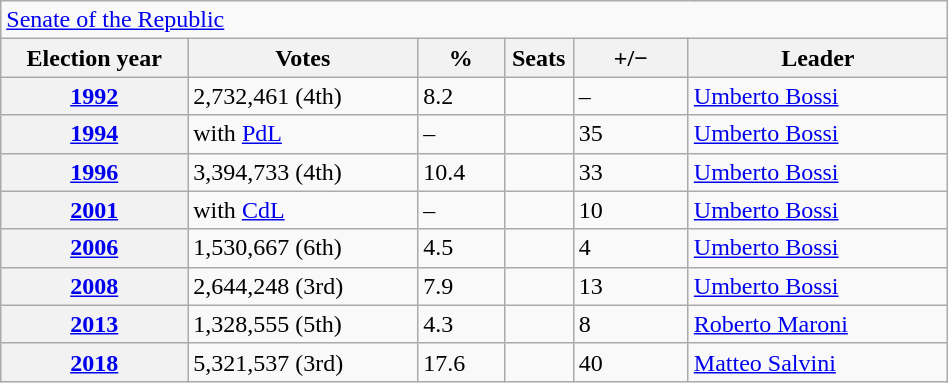<table class=wikitable style="width:50%; border:1px #AAAAFF solid">
<tr>
<td colspan=6><a href='#'>Senate of the Republic</a></td>
</tr>
<tr>
<th width=13%>Election year</th>
<th width=16%>Votes</th>
<th width=6%>%</th>
<th width=1%>Seats</th>
<th width=8%>+/−</th>
<th width=18%>Leader</th>
</tr>
<tr>
<th><a href='#'>1992</a></th>
<td>2,732,461 (4th)</td>
<td>8.2</td>
<td></td>
<td><div>–</div></td>
<td><div><a href='#'>Umberto Bossi</a></div></td>
</tr>
<tr>
<th><a href='#'>1994</a></th>
<td>with <a href='#'>PdL</a></td>
<td>–</td>
<td></td>
<td><div> 35</div></td>
<td><div><a href='#'>Umberto Bossi</a></div></td>
</tr>
<tr>
<th><a href='#'>1996</a></th>
<td>3,394,733 (4th)</td>
<td>10.4</td>
<td></td>
<td><div> 33</div></td>
<td><div><a href='#'>Umberto Bossi</a></div></td>
</tr>
<tr>
<th><a href='#'>2001</a></th>
<td>with <a href='#'>CdL</a></td>
<td>–</td>
<td></td>
<td><div> 10</div></td>
<td><div><a href='#'>Umberto Bossi</a></div></td>
</tr>
<tr>
<th><a href='#'>2006</a></th>
<td>1,530,667 (6th)</td>
<td>4.5</td>
<td></td>
<td><div> 4</div></td>
<td><div><a href='#'>Umberto Bossi</a></div></td>
</tr>
<tr>
<th><a href='#'>2008</a></th>
<td>2,644,248 (3rd)</td>
<td>7.9</td>
<td></td>
<td><div> 13</div></td>
<td><div><a href='#'>Umberto Bossi</a></div></td>
</tr>
<tr>
<th><a href='#'>2013</a></th>
<td>1,328,555 (5th)</td>
<td>4.3</td>
<td></td>
<td><div> 8</div></td>
<td><div><a href='#'>Roberto Maroni</a></div></td>
</tr>
<tr>
<th><a href='#'>2018</a></th>
<td>5,321,537 (3rd)</td>
<td>17.6</td>
<td></td>
<td><div> 40</div></td>
<td><div><a href='#'>Matteo Salvini</a></div></td>
</tr>
</table>
